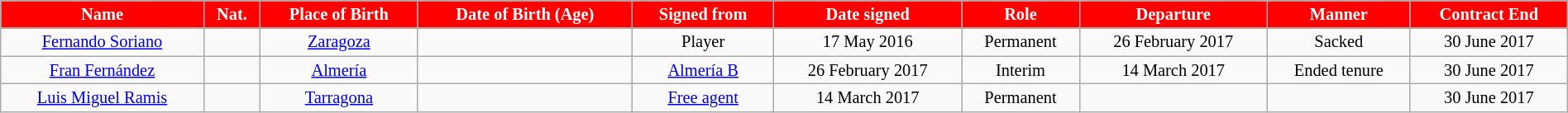<table class="wikitable" style="text-align:center; font-size:85%; width:100%;">
<tr>
<th style="background:#FF0000; color:#FFFFFF; text-align:center;">Name</th>
<th style="background:#FF0000; color:#FFFFFF; text-align:center;">Nat.</th>
<th style="background:#FF0000; color:#FFFFFF; text-align:center;">Place of Birth</th>
<th style="background:#FF0000; color:#FFFFFF; text-align:center;">Date of Birth (Age)</th>
<th style="background:#FF0000; color:#FFFFFF; text-align:center;">Signed from</th>
<th style="background:#FF0000; color:#FFFFFF; text-align:center;">Date signed</th>
<th style="background:#FF0000; color:#FFFFFF; text-align:center;">Role</th>
<th style="background:#FF0000; color:#FFFFFF; text-align:center;">Departure</th>
<th style="background:#FF0000; color:#FFFFFF; text-align:center;">Manner</th>
<th style="background:#FF0000; color:#FFFFFF; text-align:center;">Contract End</th>
</tr>
<tr>
<td><a href='#'>Fernando Soriano</a></td>
<td> </td>
<td><a href='#'>Zaragoza</a></td>
<td></td>
<td>Player</td>
<td>17 May 2016</td>
<td>Permanent</td>
<td>26 February 2017</td>
<td>Sacked</td>
<td>30 June 2017</td>
</tr>
<tr>
<td><a href='#'>Fran Fernández</a></td>
<td> </td>
<td><a href='#'>Almería</a></td>
<td></td>
<td><a href='#'>Almería B</a></td>
<td>26 February 2017</td>
<td>Interim</td>
<td>14 March 2017</td>
<td>Ended tenure</td>
<td>30 June 2017</td>
</tr>
<tr>
<td><a href='#'>Luis Miguel Ramis</a></td>
<td> </td>
<td><a href='#'>Tarragona</a></td>
<td></td>
<td><a href='#'>Free agent</a></td>
<td>14 March 2017</td>
<td>Permanent</td>
<td></td>
<td></td>
<td>30 June 2017</td>
</tr>
</table>
